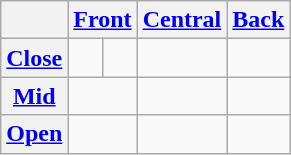<table class="wikitable" border="1" style="text-align:center">
<tr>
<th></th>
<th colspan="2"><a href='#'>Front</a></th>
<th><a href='#'>Central</a></th>
<th><a href='#'>Back</a></th>
</tr>
<tr>
<th><a href='#'>Close</a></th>
<td></td>
<td></td>
<td></td>
<td></td>
</tr>
<tr>
<th><a href='#'>Mid</a></th>
<td colspan="2"></td>
<td></td>
<td></td>
</tr>
<tr>
<th><a href='#'>Open</a></th>
<td colspan="2"></td>
<td></td>
<td></td>
</tr>
</table>
